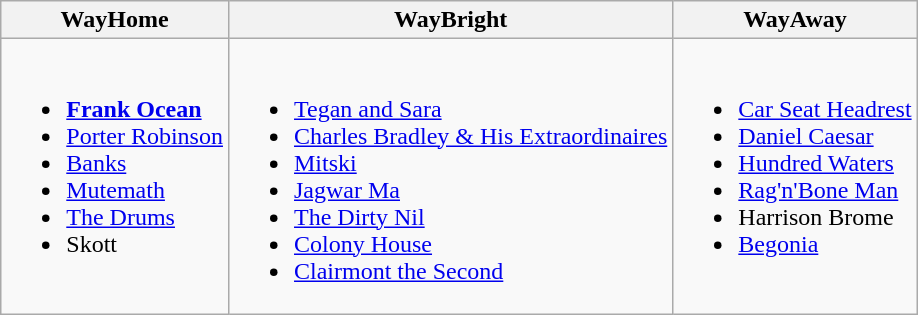<table class="wikitable">
<tr>
<th>WayHome</th>
<th>WayBright</th>
<th>WayAway</th>
</tr>
<tr valign="top">
<td><br><ul><li><strong><a href='#'>Frank Ocean</a></strong></li><li><a href='#'>Porter Robinson</a></li><li><a href='#'>Banks</a></li><li><a href='#'>Mutemath</a></li><li><a href='#'>The Drums</a></li><li>Skott</li></ul></td>
<td><br><ul><li><a href='#'>Tegan and Sara</a></li><li><a href='#'>Charles Bradley & His Extraordinaires</a></li><li><a href='#'>Mitski</a></li><li><a href='#'>Jagwar Ma</a></li><li><a href='#'>The Dirty Nil</a></li><li><a href='#'>Colony House</a></li><li><a href='#'>Clairmont the Second</a></li></ul></td>
<td><br><ul><li><a href='#'>Car Seat Headrest</a></li><li><a href='#'>Daniel Caesar</a></li><li><a href='#'>Hundred Waters</a></li><li><a href='#'>Rag'n'Bone Man</a></li><li>Harrison Brome</li><li><a href='#'>Begonia</a></li></ul></td>
</tr>
</table>
